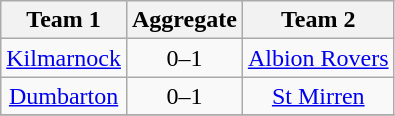<table class="wikitable" style="text-align: center">
<tr>
<th>Team 1</th>
<th>Aggregate</th>
<th>Team 2</th>
</tr>
<tr>
<td><a href='#'>Kilmarnock</a></td>
<td>0–1</td>
<td><a href='#'>Albion Rovers</a></td>
</tr>
<tr>
<td><a href='#'>Dumbarton</a></td>
<td>0–1</td>
<td><a href='#'>St Mirren</a></td>
</tr>
<tr>
</tr>
</table>
